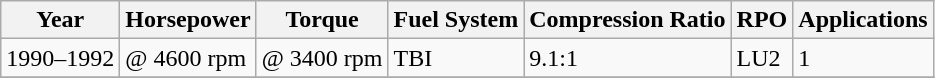<table class=wikitable>
<tr>
<th>Year</th>
<th>Horsepower</th>
<th>Torque</th>
<th>Fuel System</th>
<th>Compression Ratio</th>
<th>RPO</th>
<th>Applications</th>
</tr>
<tr>
<td>1990–1992</td>
<td> @ 4600 rpm</td>
<td> @ 3400 rpm</td>
<td>TBI</td>
<td>9.1:1</td>
<td>LU2</td>
<td>1</td>
</tr>
<tr>
</tr>
</table>
